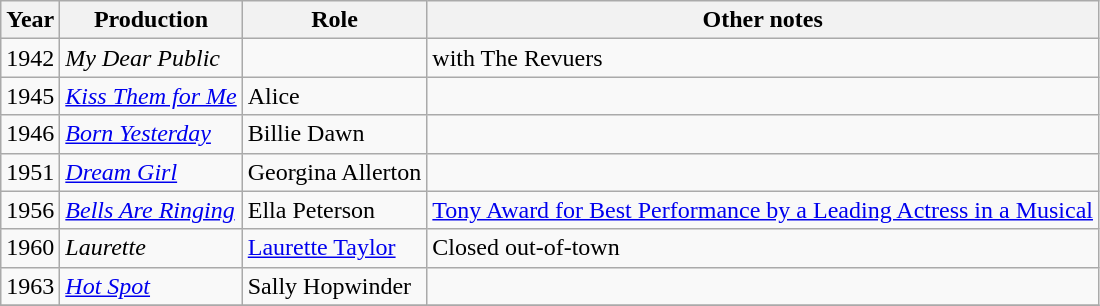<table class="wikitable">
<tr>
<th>Year</th>
<th>Production</th>
<th>Role</th>
<th>Other notes</th>
</tr>
<tr>
<td>1942</td>
<td><em>My Dear Public</em></td>
<td></td>
<td>with The Revuers</td>
</tr>
<tr>
<td>1945</td>
<td><em><a href='#'>Kiss Them for Me</a></em></td>
<td>Alice</td>
<td></td>
</tr>
<tr>
<td>1946</td>
<td><em><a href='#'>Born Yesterday</a></em></td>
<td>Billie Dawn</td>
<td></td>
</tr>
<tr>
<td>1951</td>
<td><em><a href='#'>Dream Girl</a></em></td>
<td>Georgina Allerton</td>
<td></td>
</tr>
<tr>
<td>1956</td>
<td><em><a href='#'>Bells Are Ringing</a></em></td>
<td>Ella Peterson</td>
<td><a href='#'>Tony Award for Best Performance by a Leading Actress in a Musical</a></td>
</tr>
<tr>
<td>1960</td>
<td><em>Laurette</em></td>
<td><a href='#'>Laurette Taylor</a></td>
<td>Closed out-of-town</td>
</tr>
<tr>
<td>1963</td>
<td><em><a href='#'>Hot Spot</a></em></td>
<td>Sally Hopwinder</td>
<td></td>
</tr>
<tr>
</tr>
</table>
